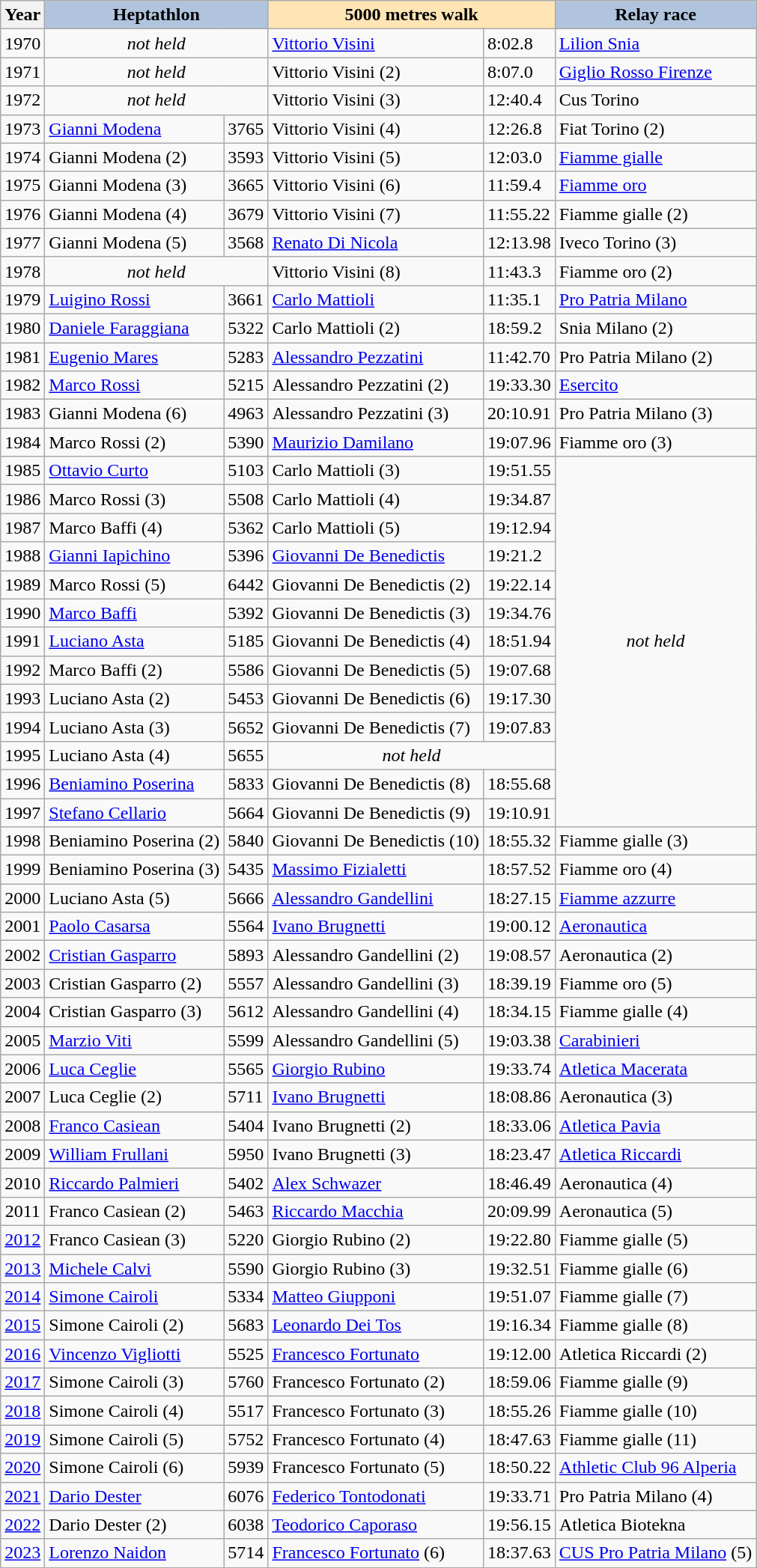<table class="wikitable">
<tr>
<th>Year</th>
<th colspan=2 style="background:lightsteelblue;">Heptathlon</th>
<th colspan=2 style="background:moccasin;">5000 metres walk</th>
<th colspan=2 style="background:lightsteelblue;">Relay race</th>
</tr>
<tr>
<td align=center>1970</td>
<td align=center colspan=2><em>not held</em></td>
<td><a href='#'>Vittorio Visini</a></td>
<td>8:02.8 </td>
<td><a href='#'>Lilion Snia</a></td>
</tr>
<tr>
<td align=center>1971</td>
<td align=center colspan=2><em>not held</em></td>
<td>Vittorio Visini (2)</td>
<td>8:07.0 </td>
<td><a href='#'>Giglio Rosso Firenze</a></td>
</tr>
<tr>
<td align=center>1972</td>
<td align=center colspan=2><em>not held</em></td>
<td>Vittorio Visini (3)</td>
<td>12:40.4 </td>
<td>Cus Torino</td>
</tr>
<tr>
<td align=center>1973</td>
<td><a href='#'>Gianni Modena</a></td>
<td>3765 </td>
<td>Vittorio Visini (4)</td>
<td>12:26.8 </td>
<td>Fiat Torino (2)</td>
</tr>
<tr>
<td align=center>1974</td>
<td>Gianni Modena (2)</td>
<td>3593 </td>
<td>Vittorio Visini (5)</td>
<td>12:03.0 </td>
<td><a href='#'>Fiamme gialle</a></td>
</tr>
<tr>
<td align=center>1975</td>
<td>Gianni Modena (3)</td>
<td>3665 </td>
<td>Vittorio Visini (6)</td>
<td>11:59.4 </td>
<td><a href='#'>Fiamme oro</a></td>
</tr>
<tr>
<td align=center>1976</td>
<td>Gianni Modena (4)</td>
<td>3679 </td>
<td>Vittorio Visini (7)</td>
<td>11:55.22 </td>
<td>Fiamme gialle (2)</td>
</tr>
<tr>
<td align=center>1977</td>
<td>Gianni Modena (5)</td>
<td>3568 </td>
<td><a href='#'>Renato Di Nicola</a></td>
<td>12:13.98 </td>
<td>Iveco Torino (3)</td>
</tr>
<tr>
<td align=center>1978</td>
<td align=center colspan=2><em>not held</em></td>
<td>Vittorio Visini (8)</td>
<td>11:43.3 </td>
<td>Fiamme oro (2)</td>
</tr>
<tr>
<td align=center>1979</td>
<td><a href='#'>Luigino Rossi</a></td>
<td>3661 </td>
<td><a href='#'>Carlo Mattioli</a></td>
<td>11:35.1 </td>
<td><a href='#'>Pro Patria Milano</a></td>
</tr>
<tr>
<td align=center>1980</td>
<td><a href='#'>Daniele Faraggiana</a></td>
<td>5322</td>
<td>Carlo Mattioli (2)</td>
<td>18:59.2</td>
<td>Snia Milano (2)</td>
</tr>
<tr>
<td align=center>1981</td>
<td><a href='#'>Eugenio Mares</a></td>
<td>5283</td>
<td><a href='#'>Alessandro Pezzatini</a></td>
<td>11:42.70 </td>
<td>Pro Patria Milano (2)</td>
</tr>
<tr>
<td align=center>1982</td>
<td><a href='#'>Marco Rossi</a></td>
<td>5215</td>
<td>Alessandro Pezzatini (2)</td>
<td>19:33.30</td>
<td><a href='#'>Esercito</a></td>
</tr>
<tr>
<td align=center>1983</td>
<td>Gianni Modena (6)</td>
<td>4963</td>
<td>Alessandro Pezzatini (3)</td>
<td>20:10.91</td>
<td>Pro Patria Milano (3)</td>
</tr>
<tr>
<td align=center>1984</td>
<td>Marco Rossi (2)</td>
<td>5390</td>
<td><a href='#'>Maurizio Damilano</a></td>
<td>19:07.96</td>
<td>Fiamme oro (3)</td>
</tr>
<tr>
<td align=center>1985</td>
<td><a href='#'>Ottavio Curto</a></td>
<td>5103</td>
<td>Carlo Mattioli (3)</td>
<td>19:51.55</td>
<td align=center colspan=2 rowspan=13><em>not held</em></td>
</tr>
<tr>
<td align=center>1986</td>
<td>Marco Rossi (3)</td>
<td>5508</td>
<td>Carlo Mattioli (4)</td>
<td>19:34.87</td>
</tr>
<tr>
<td align=center>1987</td>
<td>Marco Baffi (4)</td>
<td>5362</td>
<td>Carlo Mattioli (5)</td>
<td>19:12.94</td>
</tr>
<tr>
<td align=center>1988</td>
<td><a href='#'>Gianni Iapichino</a></td>
<td>5396</td>
<td><a href='#'>Giovanni De Benedictis</a></td>
<td>19:21.2</td>
</tr>
<tr>
<td align=center>1989</td>
<td>Marco Rossi (5)</td>
<td>6442 </td>
<td>Giovanni De Benedictis (2)</td>
<td>19:22.14</td>
</tr>
<tr>
<td align=center>1990</td>
<td><a href='#'>Marco Baffi</a></td>
<td>5392</td>
<td>Giovanni De Benedictis (3)</td>
<td>19:34.76</td>
</tr>
<tr>
<td align=center>1991</td>
<td><a href='#'>Luciano Asta</a></td>
<td>5185</td>
<td>Giovanni De Benedictis (4)</td>
<td>18:51.94</td>
</tr>
<tr>
<td align=center>1992</td>
<td>Marco Baffi (2)</td>
<td>5586</td>
<td>Giovanni De Benedictis (5)</td>
<td>19:07.68</td>
</tr>
<tr>
<td align=center>1993</td>
<td>Luciano Asta (2)</td>
<td>5453</td>
<td>Giovanni De Benedictis (6)</td>
<td>19:17.30</td>
</tr>
<tr>
<td align=center>1994</td>
<td>Luciano Asta (3)</td>
<td>5652</td>
<td>Giovanni De Benedictis (7)</td>
<td>19:07.83</td>
</tr>
<tr>
<td align=center>1995</td>
<td>Luciano Asta (4)</td>
<td>5655</td>
<td align=center colspan=2><em>not held</em></td>
</tr>
<tr>
<td align=center>1996</td>
<td><a href='#'>Beniamino Poserina</a></td>
<td>5833</td>
<td>Giovanni De Benedictis (8)</td>
<td>18:55.68</td>
</tr>
<tr>
<td align=center>1997</td>
<td><a href='#'>Stefano Cellario</a></td>
<td>5664</td>
<td>Giovanni De Benedictis (9)</td>
<td>19:10.91</td>
</tr>
<tr>
<td align=center>1998</td>
<td>Beniamino Poserina (2)</td>
<td>5840</td>
<td>Giovanni De Benedictis (10)</td>
<td>18:55.32</td>
<td>Fiamme gialle (3)</td>
</tr>
<tr>
<td align=center>1999</td>
<td>Beniamino Poserina (3)</td>
<td>5435</td>
<td><a href='#'>Massimo Fizialetti</a></td>
<td>18:57.52</td>
<td>Fiamme oro (4)</td>
</tr>
<tr>
<td align=center>2000</td>
<td>Luciano Asta (5)</td>
<td>5666</td>
<td><a href='#'>Alessandro Gandellini</a></td>
<td>18:27.15</td>
<td><a href='#'>Fiamme azzurre</a></td>
</tr>
<tr>
<td align=center>2001</td>
<td><a href='#'>Paolo Casarsa</a></td>
<td>5564</td>
<td><a href='#'>Ivano Brugnetti</a></td>
<td>19:00.12</td>
<td><a href='#'>Aeronautica</a></td>
</tr>
<tr>
<td align=center>2002</td>
<td><a href='#'>Cristian Gasparro</a></td>
<td>5893</td>
<td>Alessandro Gandellini (2)</td>
<td>19:08.57</td>
<td>Aeronautica (2)</td>
</tr>
<tr>
<td align=center>2003</td>
<td>Cristian Gasparro (2)</td>
<td>5557</td>
<td>Alessandro Gandellini (3)</td>
<td>18:39.19</td>
<td>Fiamme oro (5)</td>
</tr>
<tr>
<td align=center>2004</td>
<td>Cristian Gasparro (3)</td>
<td>5612</td>
<td>Alessandro Gandellini (4)</td>
<td>18:34.15</td>
<td>Fiamme gialle (4)</td>
</tr>
<tr>
<td align=center>2005</td>
<td><a href='#'>Marzio Viti</a></td>
<td>5599</td>
<td>Alessandro Gandellini (5)</td>
<td>19:03.38</td>
<td><a href='#'>Carabinieri</a></td>
</tr>
<tr>
<td align=center>2006</td>
<td><a href='#'>Luca Ceglie</a></td>
<td>5565</td>
<td><a href='#'>Giorgio Rubino</a></td>
<td>19:33.74</td>
<td><a href='#'>Atletica Macerata</a></td>
</tr>
<tr>
<td align=center>2007</td>
<td>Luca Ceglie (2) </td>
<td>5711</td>
<td><a href='#'>Ivano Brugnetti</a></td>
<td>18:08.86</td>
<td>Aeronautica (3)</td>
</tr>
<tr>
<td align=center>2008</td>
<td><a href='#'>Franco Casiean</a></td>
<td>5404</td>
<td>Ivano Brugnetti (2)</td>
<td>18:33.06</td>
<td><a href='#'>Atletica Pavia</a></td>
</tr>
<tr>
<td align=center>2009</td>
<td><a href='#'>William Frullani</a></td>
<td>5950</td>
<td>Ivano Brugnetti (3)</td>
<td>18:23.47</td>
<td><a href='#'>Atletica Riccardi</a></td>
</tr>
<tr>
<td align=center>2010</td>
<td><a href='#'>Riccardo Palmieri</a></td>
<td>5402</td>
<td><a href='#'>Alex Schwazer</a></td>
<td>18:46.49</td>
<td>Aeronautica (4)</td>
</tr>
<tr>
<td align=center>2011</td>
<td>Franco Casiean (2) </td>
<td>5463</td>
<td><a href='#'>Riccardo Macchia</a></td>
<td>20:09.99</td>
<td>Aeronautica (5)</td>
</tr>
<tr>
<td align=center><a href='#'>2012</a></td>
<td>Franco Casiean (3)</td>
<td>5220</td>
<td>Giorgio Rubino (2)</td>
<td>19:22.80</td>
<td>Fiamme gialle (5)</td>
</tr>
<tr>
<td align=center><a href='#'>2013</a></td>
<td><a href='#'>Michele Calvi</a></td>
<td>5590</td>
<td>Giorgio Rubino (3)</td>
<td>19:32.51</td>
<td>Fiamme gialle (6)</td>
</tr>
<tr>
<td align=center><a href='#'>2014</a></td>
<td><a href='#'>Simone Cairoli</a></td>
<td>5334</td>
<td><a href='#'>Matteo Giupponi</a></td>
<td>19:51.07</td>
<td>Fiamme gialle (7)</td>
</tr>
<tr>
<td align=center><a href='#'>2015</a></td>
<td>Simone Cairoli (2)</td>
<td>5683</td>
<td><a href='#'>Leonardo Dei Tos</a></td>
<td>19:16.34</td>
<td>Fiamme gialle (8)</td>
</tr>
<tr>
<td align=center><a href='#'>2016</a></td>
<td><a href='#'>Vincenzo Vigliotti</a></td>
<td>5525</td>
<td><a href='#'>Francesco Fortunato</a></td>
<td>19:12.00</td>
<td>Atletica Riccardi (2)</td>
</tr>
<tr>
<td align=center><a href='#'>2017</a></td>
<td>Simone Cairoli (3)</td>
<td>5760</td>
<td>Francesco Fortunato (2)</td>
<td>18:59.06</td>
<td>Fiamme gialle (9)</td>
</tr>
<tr>
<td align=center><a href='#'>2018</a></td>
<td>Simone Cairoli (4)</td>
<td>5517</td>
<td>Francesco Fortunato (3)</td>
<td>18:55.26</td>
<td>Fiamme gialle (10)</td>
</tr>
<tr>
<td align=center><a href='#'>2019</a></td>
<td>Simone Cairoli (5)</td>
<td>5752</td>
<td>Francesco Fortunato (4)</td>
<td>18:47.63</td>
<td>Fiamme gialle (11)</td>
</tr>
<tr>
<td align=center><a href='#'>2020</a></td>
<td>Simone Cairoli (6)</td>
<td>5939</td>
<td>Francesco Fortunato (5)</td>
<td>18:50.22</td>
<td><a href='#'>Athletic Club 96 Alperia</a></td>
</tr>
<tr>
<td align=center><a href='#'>2021</a></td>
<td><a href='#'>Dario Dester</a></td>
<td>6076</td>
<td><a href='#'>Federico Tontodonati</a></td>
<td>19:33.71</td>
<td>Pro Patria Milano (4)</td>
</tr>
<tr>
<td align=center><a href='#'>2022</a></td>
<td>Dario Dester (2)</td>
<td>6038</td>
<td><a href='#'>Teodorico Caporaso</a></td>
<td>19:56.15</td>
<td>Atletica Biotekna</td>
</tr>
<tr>
<td align=center><a href='#'>2023</a></td>
<td><a href='#'>Lorenzo Naidon</a></td>
<td>5714</td>
<td><a href='#'>Francesco Fortunato</a> (6)</td>
<td>18:37.63</td>
<td><a href='#'>CUS Pro Patria Milano</a> (5)</td>
</tr>
</table>
